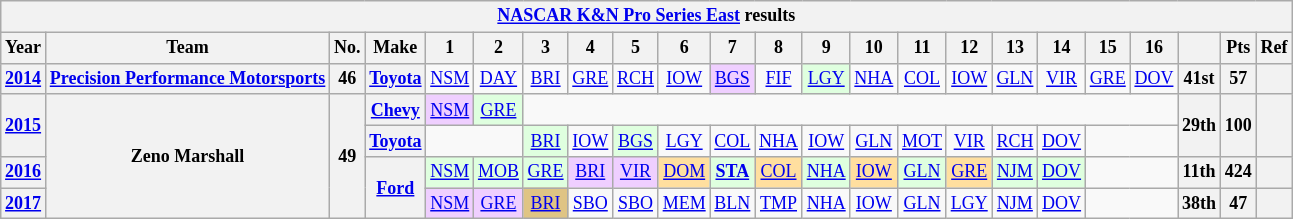<table class="wikitable" style="text-align:center; font-size:75%">
<tr>
<th colspan=23><a href='#'>NASCAR K&N Pro Series East</a> results</th>
</tr>
<tr>
<th>Year</th>
<th>Team</th>
<th>No.</th>
<th>Make</th>
<th>1</th>
<th>2</th>
<th>3</th>
<th>4</th>
<th>5</th>
<th>6</th>
<th>7</th>
<th>8</th>
<th>9</th>
<th>10</th>
<th>11</th>
<th>12</th>
<th>13</th>
<th>14</th>
<th>15</th>
<th>16</th>
<th></th>
<th>Pts</th>
<th>Ref</th>
</tr>
<tr>
<th><a href='#'>2014</a></th>
<th><a href='#'>Precision Performance Motorsports</a></th>
<th>46</th>
<th><a href='#'>Toyota</a></th>
<td><a href='#'>NSM</a></td>
<td><a href='#'>DAY</a></td>
<td><a href='#'>BRI</a></td>
<td><a href='#'>GRE</a></td>
<td><a href='#'>RCH</a></td>
<td><a href='#'>IOW</a></td>
<td style="background:#EFCFFF;"><a href='#'>BGS</a><br></td>
<td><a href='#'>FIF</a></td>
<td style="background:#DFFFDF;"><a href='#'>LGY</a><br></td>
<td><a href='#'>NHA</a></td>
<td><a href='#'>COL</a></td>
<td><a href='#'>IOW</a></td>
<td><a href='#'>GLN</a></td>
<td><a href='#'>VIR</a></td>
<td><a href='#'>GRE</a></td>
<td><a href='#'>DOV</a></td>
<th>41st</th>
<th>57</th>
<th></th>
</tr>
<tr>
<th rowspan=2><a href='#'>2015</a></th>
<th rowspan=4>Zeno Marshall</th>
<th rowspan=4>49</th>
<th><a href='#'>Chevy</a></th>
<td style="background:#EFCFFF;"><a href='#'>NSM</a><br></td>
<td style="background:#DFFFDF;"><a href='#'>GRE</a><br></td>
<td colspan=14></td>
<th rowspan=2>29th</th>
<th rowspan=2>100</th>
<th rowspan=2></th>
</tr>
<tr>
<th><a href='#'>Toyota</a></th>
<td colspan=2></td>
<td style="background:#DFFFDF;"><a href='#'>BRI</a><br></td>
<td><a href='#'>IOW</a></td>
<td style="background:#DFFFDF;"><a href='#'>BGS</a><br></td>
<td><a href='#'>LGY</a></td>
<td><a href='#'>COL</a></td>
<td><a href='#'>NHA</a></td>
<td><a href='#'>IOW</a></td>
<td><a href='#'>GLN</a></td>
<td><a href='#'>MOT</a></td>
<td><a href='#'>VIR</a></td>
<td><a href='#'>RCH</a></td>
<td><a href='#'>DOV</a></td>
<td colspan=2></td>
</tr>
<tr>
<th><a href='#'>2016</a></th>
<th rowspan=2><a href='#'>Ford</a></th>
<td style="background:#DFFFDF;"><a href='#'>NSM</a><br></td>
<td style="background:#DFFFDF;"><a href='#'>MOB</a><br></td>
<td style="background:#DFFFDF;"><a href='#'>GRE</a><br></td>
<td style="background:#EFCFFF;"><a href='#'>BRI</a><br></td>
<td style="background:#EFCFFF;"><a href='#'>VIR</a><br></td>
<td style="background:#FFDF9F;"><a href='#'>DOM</a><br></td>
<td style="background:#DFFFDF;"><strong><a href='#'>STA</a></strong><br></td>
<td style="background:#FFDF9F;"><a href='#'>COL</a><br></td>
<td style="background:#DFFFDF;"><a href='#'>NHA</a><br></td>
<td style="background:#FFDF9F;"><a href='#'>IOW</a><br></td>
<td style="background:#DFFFDF;"><a href='#'>GLN</a><br></td>
<td style="background:#FFDF9F;"><a href='#'>GRE</a><br></td>
<td style="background:#DFFFDF;"><a href='#'>NJM</a><br></td>
<td style="background:#DFFFDF;"><a href='#'>DOV</a><br></td>
<td colspan=2></td>
<th>11th</th>
<th>424</th>
<th></th>
</tr>
<tr>
<th><a href='#'>2017</a></th>
<td style="background:#EFCFFF;"><a href='#'>NSM</a><br></td>
<td style="background:#EFCFFF;"><a href='#'>GRE</a><br></td>
<td style="background:#DFC484;"><a href='#'>BRI</a><br></td>
<td><a href='#'>SBO</a></td>
<td><a href='#'>SBO</a></td>
<td><a href='#'>MEM</a></td>
<td><a href='#'>BLN</a></td>
<td><a href='#'>TMP</a></td>
<td><a href='#'>NHA</a></td>
<td><a href='#'>IOW</a></td>
<td><a href='#'>GLN</a></td>
<td><a href='#'>LGY</a></td>
<td><a href='#'>NJM</a></td>
<td><a href='#'>DOV</a></td>
<td colspan=2></td>
<th>38th</th>
<th>47</th>
<th></th>
</tr>
</table>
